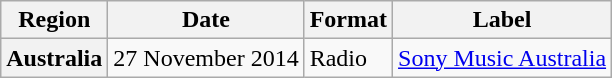<table class="wikitable plainrowheaders">
<tr>
<th scope="col">Region</th>
<th scope="col">Date</th>
<th scope="col">Format</th>
<th scope="col">Label</th>
</tr>
<tr>
<th scope="row">Australia</th>
<td>27 November 2014</td>
<td>Radio</td>
<td><a href='#'>Sony Music Australia</a></td>
</tr>
</table>
